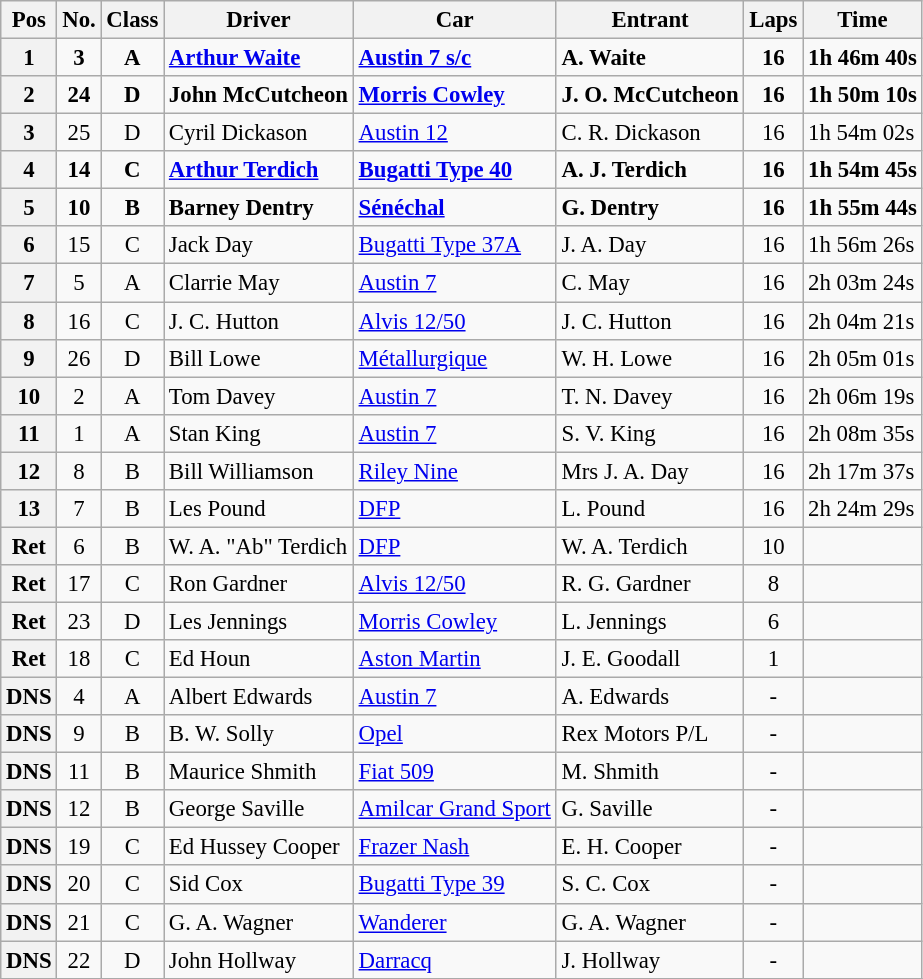<table class="wikitable" style="font-size: 95%;">
<tr>
<th>Pos</th>
<th>No.</th>
<th>Class</th>
<th>Driver</th>
<th>Car</th>
<th>Entrant</th>
<th>Laps</th>
<th>Time</th>
</tr>
<tr style="font-weight:bold">
<th>1</th>
<td align="center">3</td>
<td align="center">A</td>
<td> <a href='#'>Arthur Waite</a></td>
<td><a href='#'>Austin 7 s/c</a></td>
<td>A. Waite</td>
<td align="center">16</td>
<td>1h 46m 40s</td>
</tr>
<tr style="font-weight:bold">
<th>2</th>
<td align="center">24</td>
<td align="center">D</td>
<td>John McCutcheon</td>
<td><a href='#'>Morris Cowley</a></td>
<td>J. O. McCutcheon</td>
<td align="center">16</td>
<td>1h 50m 10s</td>
</tr>
<tr>
<th>3</th>
<td align="center">25</td>
<td align="center">D</td>
<td>Cyril Dickason</td>
<td><a href='#'>Austin 12</a></td>
<td>C. R. Dickason</td>
<td align="center">16</td>
<td>1h 54m 02s</td>
</tr>
<tr style="font-weight:bold">
<th>4</th>
<td align="center">14</td>
<td align="center">C</td>
<td> <a href='#'>Arthur Terdich</a></td>
<td><a href='#'>Bugatti Type 40</a></td>
<td>A. J. Terdich</td>
<td align="center">16</td>
<td>1h 54m 45s</td>
</tr>
<tr style="font-weight:bold">
<th>5</th>
<td align="center">10</td>
<td align="center">B</td>
<td>Barney Dentry</td>
<td><a href='#'>Sénéchal</a></td>
<td>G. Dentry</td>
<td align="center">16</td>
<td>1h 55m 44s</td>
</tr>
<tr>
<th>6</th>
<td align="center">15</td>
<td align="center">C</td>
<td>Jack Day</td>
<td><a href='#'>Bugatti Type 37A</a></td>
<td>J. A. Day</td>
<td align="center">16</td>
<td>1h 56m 26s</td>
</tr>
<tr>
<th>7</th>
<td align="center">5</td>
<td align="center">A</td>
<td>Clarrie May</td>
<td><a href='#'>Austin 7</a></td>
<td>C. May</td>
<td align="center">16</td>
<td>2h 03m 24s</td>
</tr>
<tr>
<th>8</th>
<td align="center">16</td>
<td align="center">C</td>
<td>J. C. Hutton</td>
<td><a href='#'>Alvis 12/50</a></td>
<td>J. C. Hutton</td>
<td align="center">16</td>
<td>2h 04m 21s</td>
</tr>
<tr>
<th>9</th>
<td align="center">26</td>
<td align="center">D</td>
<td>Bill Lowe</td>
<td><a href='#'>Métallurgique</a></td>
<td>W. H. Lowe</td>
<td align="center">16</td>
<td>2h 05m 01s</td>
</tr>
<tr>
<th>10</th>
<td align="center">2</td>
<td align="center">A</td>
<td>Tom Davey</td>
<td><a href='#'>Austin 7</a></td>
<td>T. N. Davey</td>
<td align="center">16</td>
<td>2h 06m 19s</td>
</tr>
<tr>
<th>11</th>
<td align="center">1</td>
<td align="center">A</td>
<td>Stan King</td>
<td><a href='#'>Austin 7</a></td>
<td>S. V. King</td>
<td align="center">16</td>
<td>2h 08m 35s</td>
</tr>
<tr>
<th>12</th>
<td align="center">8</td>
<td align="center">B</td>
<td>Bill Williamson</td>
<td><a href='#'>Riley Nine</a></td>
<td>Mrs J. A. Day</td>
<td align="center">16</td>
<td>2h 17m 37s</td>
</tr>
<tr>
<th>13</th>
<td align="center">7</td>
<td align="center">B</td>
<td>Les Pound</td>
<td><a href='#'>DFP</a></td>
<td>L. Pound</td>
<td align="center">16</td>
<td>2h 24m 29s</td>
</tr>
<tr>
<th>Ret</th>
<td align="center">6</td>
<td align="center">B</td>
<td>W. A. "Ab" Terdich</td>
<td><a href='#'>DFP</a></td>
<td>W. A. Terdich</td>
<td align="center">10</td>
<td></td>
</tr>
<tr>
<th>Ret</th>
<td align="center">17</td>
<td align="center">C</td>
<td>Ron Gardner</td>
<td><a href='#'>Alvis 12/50</a></td>
<td>R. G. Gardner</td>
<td align="center">8</td>
<td></td>
</tr>
<tr>
<th>Ret</th>
<td align="center">23</td>
<td align="center">D</td>
<td>Les Jennings</td>
<td><a href='#'>Morris Cowley</a></td>
<td>L. Jennings</td>
<td align="center">6</td>
<td></td>
</tr>
<tr>
<th>Ret</th>
<td align="center">18</td>
<td align="center">C</td>
<td>Ed Houn</td>
<td><a href='#'>Aston Martin</a></td>
<td>J. E. Goodall</td>
<td align="center">1</td>
<td></td>
</tr>
<tr>
<th>DNS</th>
<td align="center">4</td>
<td align="center">A</td>
<td>Albert Edwards</td>
<td><a href='#'>Austin 7</a></td>
<td>A. Edwards</td>
<td align="center">-</td>
<td></td>
</tr>
<tr>
<th>DNS</th>
<td align="center">9</td>
<td align="center">B</td>
<td>B. W. Solly</td>
<td><a href='#'>Opel</a></td>
<td>Rex Motors P/L</td>
<td align="center">-</td>
<td></td>
</tr>
<tr>
<th>DNS</th>
<td align="center">11</td>
<td align="center">B</td>
<td>Maurice Shmith</td>
<td><a href='#'>Fiat 509</a></td>
<td>M. Shmith</td>
<td align="center">-</td>
<td></td>
</tr>
<tr>
<th>DNS</th>
<td align="center">12</td>
<td align="center">B</td>
<td>George Saville</td>
<td><a href='#'>Amilcar Grand Sport</a></td>
<td>G. Saville</td>
<td align="center">-</td>
<td></td>
</tr>
<tr>
<th>DNS</th>
<td align="center">19</td>
<td align="center">C</td>
<td>Ed Hussey Cooper</td>
<td><a href='#'>Frazer Nash</a></td>
<td>E. H. Cooper</td>
<td align="center">-</td>
<td></td>
</tr>
<tr>
<th>DNS</th>
<td align="center">20</td>
<td align="center">C</td>
<td>Sid Cox</td>
<td><a href='#'>Bugatti Type 39</a></td>
<td>S. C. Cox</td>
<td align="center">-</td>
<td></td>
</tr>
<tr>
<th>DNS</th>
<td align="center">21</td>
<td align="center">C</td>
<td>G. A. Wagner</td>
<td><a href='#'>Wanderer</a></td>
<td>G. A. Wagner</td>
<td align="center">-</td>
<td></td>
</tr>
<tr>
<th>DNS</th>
<td align="center">22</td>
<td align="center">D</td>
<td>John Hollway</td>
<td><a href='#'>Darracq</a></td>
<td>J. Hollway</td>
<td align="center">-</td>
<td></td>
</tr>
<tr>
</tr>
</table>
